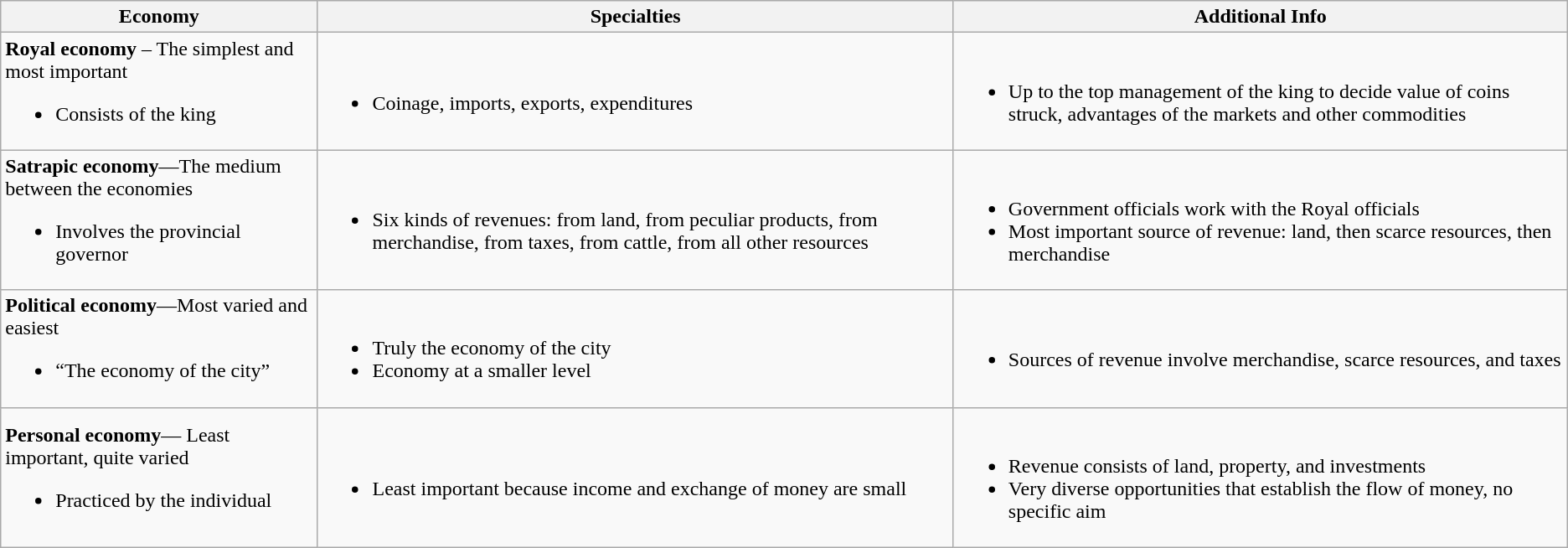<table class="wikitable">
<tr>
<th>Economy</th>
<th>Specialties</th>
<th>Additional Info</th>
</tr>
<tr>
<td><strong>Royal economy</strong> – The simplest and most important<br><ul><li>Consists of the king</li></ul></td>
<td><br><ul><li>Coinage, imports, exports, expenditures</li></ul></td>
<td><br><ul><li>Up to the top management of the king to decide value of coins struck, advantages of the markets and other commodities</li></ul></td>
</tr>
<tr>
<td><strong>Satrapic economy</strong>—The medium between the economies<br><ul><li>Involves the provincial governor</li></ul></td>
<td><br><ul><li>Six kinds of revenues: from land, from peculiar products,  from merchandise, from taxes, from cattle, from all other resources</li></ul></td>
<td><br><ul><li>Government officials work with the Royal officials</li><li>Most important source of revenue: land, then scarce resources, then merchandise</li></ul></td>
</tr>
<tr>
<td><strong>Political economy</strong>—Most varied and easiest<br><ul><li>“The economy of the city”</li></ul></td>
<td><br><ul><li>Truly the economy of the city</li><li>Economy at a smaller level</li></ul></td>
<td><br><ul><li>Sources of revenue involve merchandise, scarce resources, and taxes</li></ul></td>
</tr>
<tr>
<td><strong>Personal economy</strong>— Least important, quite varied<br><ul><li>Practiced by the individual</li></ul></td>
<td><br><ul><li>Least important because income and exchange of money are small</li></ul></td>
<td><br><ul><li>Revenue consists of land, property, and investments</li><li>Very diverse opportunities that establish the flow of money, no specific aim</li></ul></td>
</tr>
</table>
